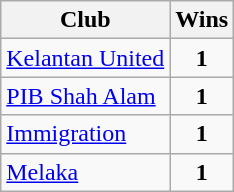<table class="wikitable" style="text-align: left;">
<tr>
<th>Club</th>
<th>Wins</th>
</tr>
<tr>
<td> <a href='#'>Kelantan United</a></td>
<td style="text-align:center"><strong>1</strong></td>
</tr>
<tr>
<td> <a href='#'>PIB Shah Alam</a></td>
<td style="text-align:center"><strong>1</strong></td>
</tr>
<tr>
<td> <a href='#'>Immigration</a></td>
<td style="text-align:center"><strong>1</strong></td>
</tr>
<tr>
<td> <a href='#'>Melaka</a></td>
<td style="text-align:center"><strong>1</strong></td>
</tr>
</table>
